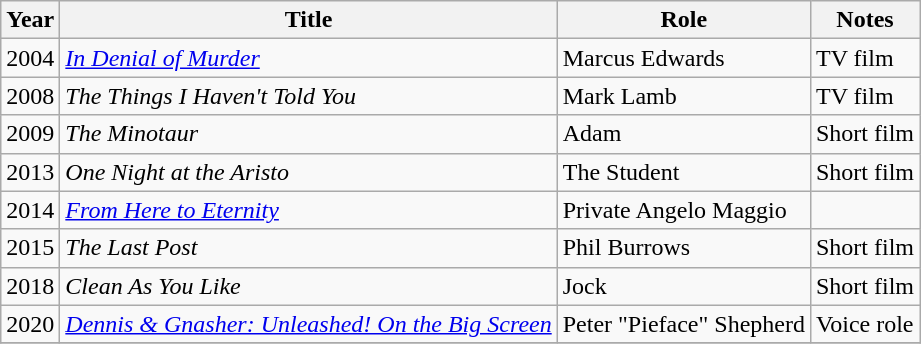<table class="wikitable sortable">
<tr>
<th>Year</th>
<th>Title</th>
<th>Role</th>
<th>Notes</th>
</tr>
<tr>
<td>2004</td>
<td><em><a href='#'>In Denial of Murder</a></em></td>
<td>Marcus Edwards</td>
<td>TV film</td>
</tr>
<tr>
<td>2008</td>
<td><em>The Things I Haven't Told You</em></td>
<td>Mark Lamb</td>
<td>TV film</td>
</tr>
<tr>
<td>2009</td>
<td><em>The Minotaur</em></td>
<td>Adam</td>
<td>Short film</td>
</tr>
<tr>
<td>2013</td>
<td><em>One Night at the Aristo</em></td>
<td>The Student</td>
<td>Short film</td>
</tr>
<tr>
<td>2014</td>
<td><em><a href='#'>From Here to Eternity</a></em></td>
<td>Private Angelo Maggio</td>
<td></td>
</tr>
<tr>
<td>2015</td>
<td><em>The Last Post</em></td>
<td>Phil Burrows</td>
<td>Short film</td>
</tr>
<tr>
<td>2018</td>
<td><em>Clean As You Like</em></td>
<td>Jock</td>
<td>Short film</td>
</tr>
<tr>
<td>2020</td>
<td><em><a href='#'>Dennis & Gnasher: Unleashed! On the Big Screen</a></em></td>
<td>Peter "Pieface" Shepherd</td>
<td>Voice role</td>
</tr>
<tr>
</tr>
</table>
